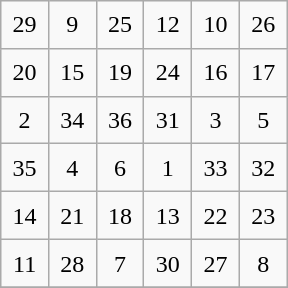<table class="wikitable" style="margin-left:auto;margin-right:auto;text-align:center;width:12em;height:12em;table-layout:fixed;">
<tr>
<td>29</td>
<td>9</td>
<td>25</td>
<td>12</td>
<td>10</td>
<td>26</td>
</tr>
<tr>
<td>20</td>
<td>15</td>
<td>19</td>
<td>24</td>
<td>16</td>
<td>17</td>
</tr>
<tr>
<td>2</td>
<td>34</td>
<td>36</td>
<td>31</td>
<td>3</td>
<td>5</td>
</tr>
<tr>
<td>35</td>
<td>4</td>
<td>6</td>
<td>1</td>
<td>33</td>
<td>32</td>
</tr>
<tr>
<td>14</td>
<td>21</td>
<td>18</td>
<td>13</td>
<td>22</td>
<td>23</td>
</tr>
<tr>
<td>11</td>
<td>28</td>
<td>7</td>
<td>30</td>
<td>27</td>
<td>8</td>
</tr>
<tr>
</tr>
</table>
